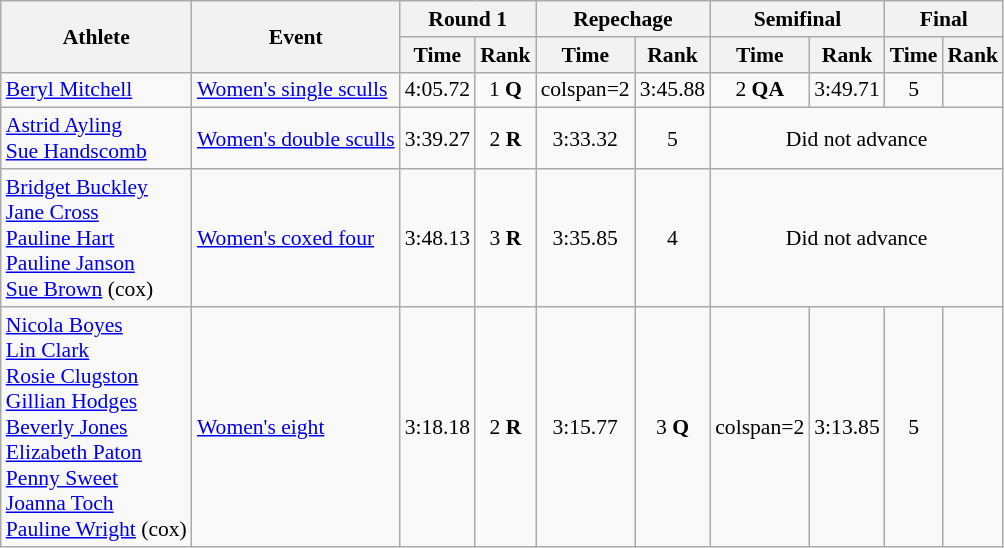<table class="wikitable" style="font-size:90%;">
<tr>
<th rowspan=2>Athlete</th>
<th rowspan=2>Event</th>
<th colspan=2>Round 1</th>
<th colspan=2>Repechage</th>
<th colspan=2>Semifinal</th>
<th colspan=2>Final</th>
</tr>
<tr>
<th>Time</th>
<th>Rank</th>
<th>Time</th>
<th>Rank</th>
<th>Time</th>
<th>Rank</th>
<th>Time</th>
<th>Rank</th>
</tr>
<tr align=center>
<td align=left><a href='#'>Beryl Mitchell</a></td>
<td align=left><a href='#'>Women's single sculls</a></td>
<td>4:05.72</td>
<td>1 <strong>Q</strong></td>
<td>colspan=2</td>
<td>3:45.88</td>
<td>2 <strong>QA</strong></td>
<td>3:49.71</td>
<td>5</td>
</tr>
<tr align=center>
<td align=left><a href='#'>Astrid Ayling</a><br><a href='#'>Sue Handscomb</a></td>
<td align=left><a href='#'>Women's double sculls</a></td>
<td>3:39.27</td>
<td>2 <strong>R</strong></td>
<td>3:33.32</td>
<td>5</td>
<td colspan=4>Did not advance</td>
</tr>
<tr align=center>
<td align=left><a href='#'>Bridget Buckley</a><br><a href='#'>Jane Cross</a><br><a href='#'>Pauline Hart</a><br><a href='#'>Pauline Janson</a><br><a href='#'>Sue Brown</a> (cox)</td>
<td align=left><a href='#'>Women's coxed four</a></td>
<td>3:48.13</td>
<td>3 <strong>R</strong></td>
<td>3:35.85</td>
<td>4</td>
<td colspan=4>Did not advance</td>
</tr>
<tr align=center>
<td align=left><a href='#'>Nicola Boyes</a><br><a href='#'>Lin Clark</a><br><a href='#'>Rosie Clugston</a><br><a href='#'>Gillian Hodges</a><br><a href='#'>Beverly Jones</a><br><a href='#'>Elizabeth Paton</a><br><a href='#'>Penny Sweet</a><br><a href='#'>Joanna Toch</a><br><a href='#'>Pauline Wright</a> (cox)</td>
<td align=left><a href='#'>Women's eight</a></td>
<td>3:18.18</td>
<td>2 <strong>R</strong></td>
<td>3:15.77</td>
<td>3 <strong>Q</strong></td>
<td>colspan=2</td>
<td>3:13.85</td>
<td>5</td>
</tr>
</table>
